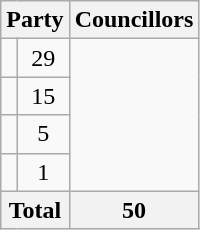<table class="wikitable">
<tr>
<th colspan=2>Party</th>
<th>Councillors</th>
</tr>
<tr>
<td></td>
<td align=center>29</td>
</tr>
<tr>
<td></td>
<td align=center>15</td>
</tr>
<tr>
<td></td>
<td align=center>5</td>
</tr>
<tr>
<td></td>
<td align=center>1</td>
</tr>
<tr>
<th colspan=2>Total</th>
<th align=center>50</th>
</tr>
</table>
